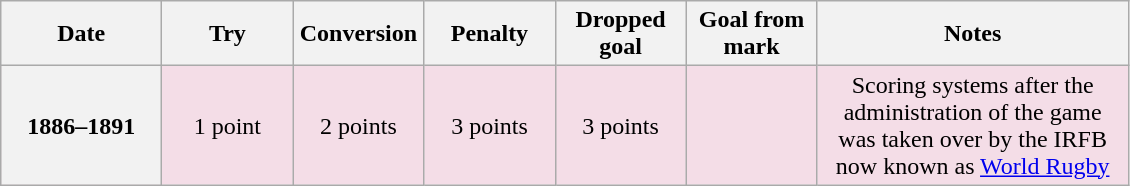<table class="wikitable">
<tr>
<th scope="col" width="100px">Date</th>
<th scope="col" width="80px">Try</th>
<th scope="col" width="80px">Conversion</th>
<th scope="col" width="80px">Penalty</th>
<th scope="col" width="80px">Dropped goal</th>
<th scope="col" width="80px">Goal from mark</th>
<th scope="col" width="200px">Notes<br></th>
</tr>
<tr style="text-align:center;background:#F4DDE7;">
<th>1886–1891</th>
<td>1 point</td>
<td>2 points</td>
<td>3 points</td>
<td>3 points</td>
<td></td>
<td rowspan="8">Scoring systems after the administration of the game was taken over by the IRFB now known as <a href='#'>World Rugby</a><br></td>
</tr>
</table>
